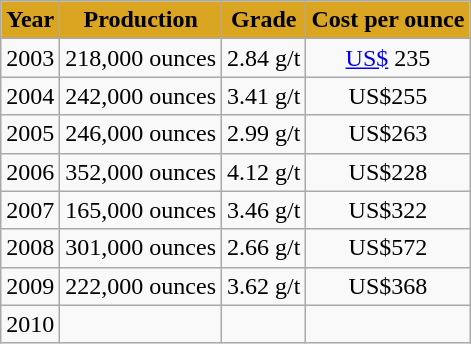<table class="wikitable">
<tr align="center" bgcolor="#DAA520">
<td><strong>Year</strong></td>
<td><strong>Production</strong></td>
<td><strong>Grade</strong></td>
<td><strong>Cost per ounce</strong></td>
</tr>
<tr align="center">
<td>2003</td>
<td>218,000 ounces</td>
<td>2.84 g/t</td>
<td><a href='#'>US$</a> 235</td>
</tr>
<tr align="center">
<td>2004</td>
<td>242,000 ounces</td>
<td>3.41 g/t</td>
<td>US$255</td>
</tr>
<tr align="center">
<td>2005</td>
<td>246,000 ounces</td>
<td>2.99 g/t</td>
<td>US$263</td>
</tr>
<tr align="center">
<td>2006</td>
<td>352,000 ounces</td>
<td>4.12 g/t</td>
<td>US$228</td>
</tr>
<tr align="center">
<td>2007</td>
<td>165,000 ounces</td>
<td>3.46 g/t</td>
<td>US$322</td>
</tr>
<tr align="center">
<td>2008</td>
<td>301,000 ounces</td>
<td>2.66 g/t</td>
<td>US$572</td>
</tr>
<tr align="center">
<td>2009</td>
<td>222,000 ounces</td>
<td>3.62 g/t</td>
<td>US$368</td>
</tr>
<tr align="center">
<td>2010</td>
<td></td>
<td></td>
<td></td>
</tr>
</table>
